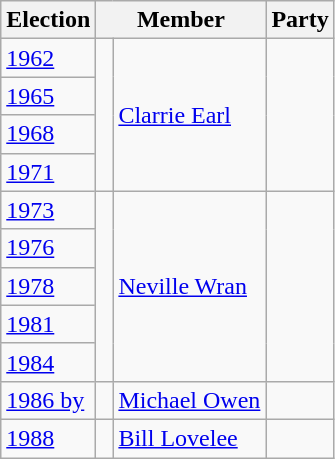<table class="wikitable">
<tr>
<th>Election</th>
<th colspan="2">Member</th>
<th>Party</th>
</tr>
<tr>
<td><a href='#'>1962</a></td>
<td rowspan="4" > </td>
<td rowspan="4"><a href='#'>Clarrie Earl</a></td>
<td rowspan="4"></td>
</tr>
<tr>
<td><a href='#'>1965</a></td>
</tr>
<tr>
<td><a href='#'>1968</a></td>
</tr>
<tr>
<td><a href='#'>1971</a></td>
</tr>
<tr>
<td><a href='#'>1973</a></td>
<td rowspan="5" > </td>
<td rowspan="5"><a href='#'>Neville Wran</a></td>
<td rowspan="5"></td>
</tr>
<tr>
<td><a href='#'>1976</a></td>
</tr>
<tr>
<td><a href='#'>1978</a></td>
</tr>
<tr>
<td><a href='#'>1981</a></td>
</tr>
<tr>
<td><a href='#'>1984</a></td>
</tr>
<tr>
<td><a href='#'>1986 by</a></td>
<td> </td>
<td><a href='#'>Michael Owen</a></td>
<td></td>
</tr>
<tr>
<td><a href='#'>1988</a></td>
<td> </td>
<td><a href='#'>Bill Lovelee</a></td>
<td></td>
</tr>
</table>
